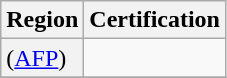<table class="wikitable">
<tr>
<th align="center">Region</th>
<th align="center">Certification</th>
</tr>
<tr>
<td scope="row" style="background-color: #f2f2f2;" align="left"> (<a href='#'>AFP</a>)</td>
<td align="left"></td>
</tr>
<tr>
</tr>
</table>
